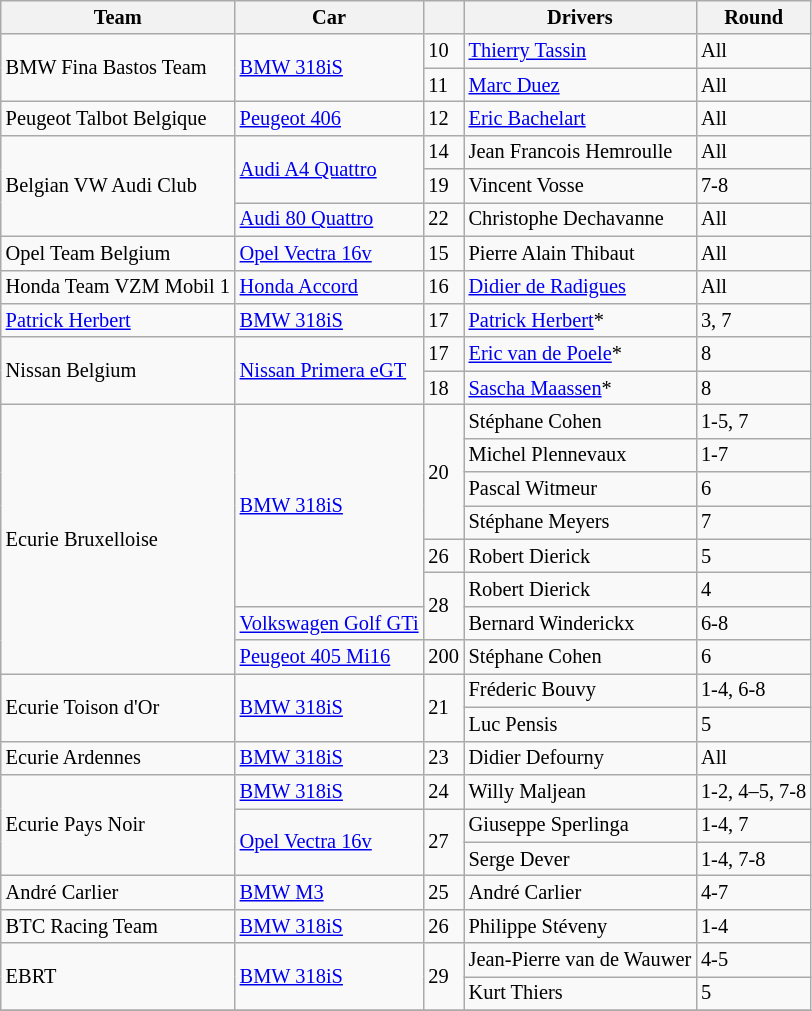<table class="wikitable" style="font-size: 85%;">
<tr>
<th>Team</th>
<th>Car</th>
<th></th>
<th>Drivers</th>
<th>Round</th>
</tr>
<tr>
<td rowspan=2> BMW Fina Bastos Team</td>
<td rowspan=2><a href='#'>BMW 318iS</a></td>
<td>10</td>
<td> <a href='#'>Thierry Tassin</a></td>
<td>All</td>
</tr>
<tr>
<td>11</td>
<td> <a href='#'>Marc Duez</a></td>
<td>All</td>
</tr>
<tr>
<td> Peugeot Talbot Belgique</td>
<td><a href='#'>Peugeot 406</a></td>
<td>12</td>
<td> <a href='#'>Eric Bachelart</a></td>
<td>All</td>
</tr>
<tr>
<td rowspan="3"> Belgian VW Audi Club</td>
<td rowspan=2><a href='#'>Audi A4 Quattro</a></td>
<td>14</td>
<td> Jean Francois Hemroulle</td>
<td>All</td>
</tr>
<tr>
<td>19</td>
<td> Vincent Vosse</td>
<td>7-8</td>
</tr>
<tr>
<td><a href='#'>Audi 80 Quattro</a></td>
<td>22</td>
<td> Christophe Dechavanne</td>
<td>All</td>
</tr>
<tr>
<td> Opel Team Belgium</td>
<td><a href='#'>Opel Vectra 16v</a></td>
<td>15</td>
<td> Pierre Alain Thibaut</td>
<td>All</td>
</tr>
<tr>
<td> Honda Team VZM Mobil 1</td>
<td><a href='#'>Honda Accord</a></td>
<td>16</td>
<td> <a href='#'>Didier de Radigues</a></td>
<td>All</td>
</tr>
<tr>
<td> <a href='#'>Patrick Herbert</a></td>
<td><a href='#'>BMW 318iS</a></td>
<td>17</td>
<td> <a href='#'>Patrick Herbert</a>*</td>
<td>3, 7</td>
</tr>
<tr>
<td rowspan=2> Nissan Belgium</td>
<td rowspan=2><a href='#'>Nissan Primera eGT</a></td>
<td>17</td>
<td> <a href='#'>Eric van de Poele</a>*</td>
<td>8</td>
</tr>
<tr>
<td>18</td>
<td> <a href='#'>Sascha Maassen</a>*</td>
<td>8</td>
</tr>
<tr>
<td rowspan="8"> Ecurie Bruxelloise</td>
<td rowspan="6"><a href='#'>BMW 318iS</a></td>
<td rowspan="4">20</td>
<td> Stéphane Cohen</td>
<td>1-5, 7</td>
</tr>
<tr>
<td> Michel Plennevaux</td>
<td>1-7</td>
</tr>
<tr>
<td> Pascal Witmeur</td>
<td>6</td>
</tr>
<tr>
<td> Stéphane Meyers</td>
<td>7</td>
</tr>
<tr>
<td>26</td>
<td> Robert Dierick</td>
<td>5</td>
</tr>
<tr>
<td rowspan="2">28</td>
<td> Robert Dierick</td>
<td>4</td>
</tr>
<tr>
<td><a href='#'>Volkswagen Golf GTi</a></td>
<td> Bernard Winderickx</td>
<td>6-8</td>
</tr>
<tr>
<td><a href='#'>Peugeot 405 Mi16</a></td>
<td>200</td>
<td> Stéphane Cohen</td>
<td>6</td>
</tr>
<tr>
<td rowspan="2"> Ecurie Toison d'Or</td>
<td rowspan="2"><a href='#'>BMW 318iS</a></td>
<td rowspan="2">21</td>
<td> Fréderic Bouvy</td>
<td>1-4, 6-8</td>
</tr>
<tr>
<td> Luc Pensis</td>
<td>5</td>
</tr>
<tr>
<td> Ecurie Ardennes</td>
<td><a href='#'>BMW 318iS</a></td>
<td>23</td>
<td> Didier Defourny</td>
<td>All</td>
</tr>
<tr>
<td rowspan="3"> Ecurie Pays Noir</td>
<td><a href='#'>BMW 318iS</a></td>
<td>24</td>
<td> Willy Maljean</td>
<td>1-2, 4–5, 7-8</td>
</tr>
<tr>
<td rowspan="2"><a href='#'>Opel Vectra 16v</a></td>
<td rowspan="2">27</td>
<td> Giuseppe Sperlinga</td>
<td>1-4, 7</td>
</tr>
<tr>
<td> Serge Dever</td>
<td>1-4, 7-8</td>
</tr>
<tr>
<td> André Carlier</td>
<td><a href='#'>BMW M3</a></td>
<td>25</td>
<td> André Carlier</td>
<td>4-7</td>
</tr>
<tr>
<td> BTC Racing Team</td>
<td><a href='#'>BMW 318iS</a></td>
<td>26</td>
<td> Philippe Stéveny</td>
<td>1-4</td>
</tr>
<tr>
<td rowspan="2"> EBRT</td>
<td rowspan="2"><a href='#'>BMW 318iS</a></td>
<td rowspan="2">29</td>
<td> Jean-Pierre van de Wauwer</td>
<td>4-5</td>
</tr>
<tr>
<td> Kurt Thiers</td>
<td>5</td>
</tr>
<tr>
</tr>
</table>
